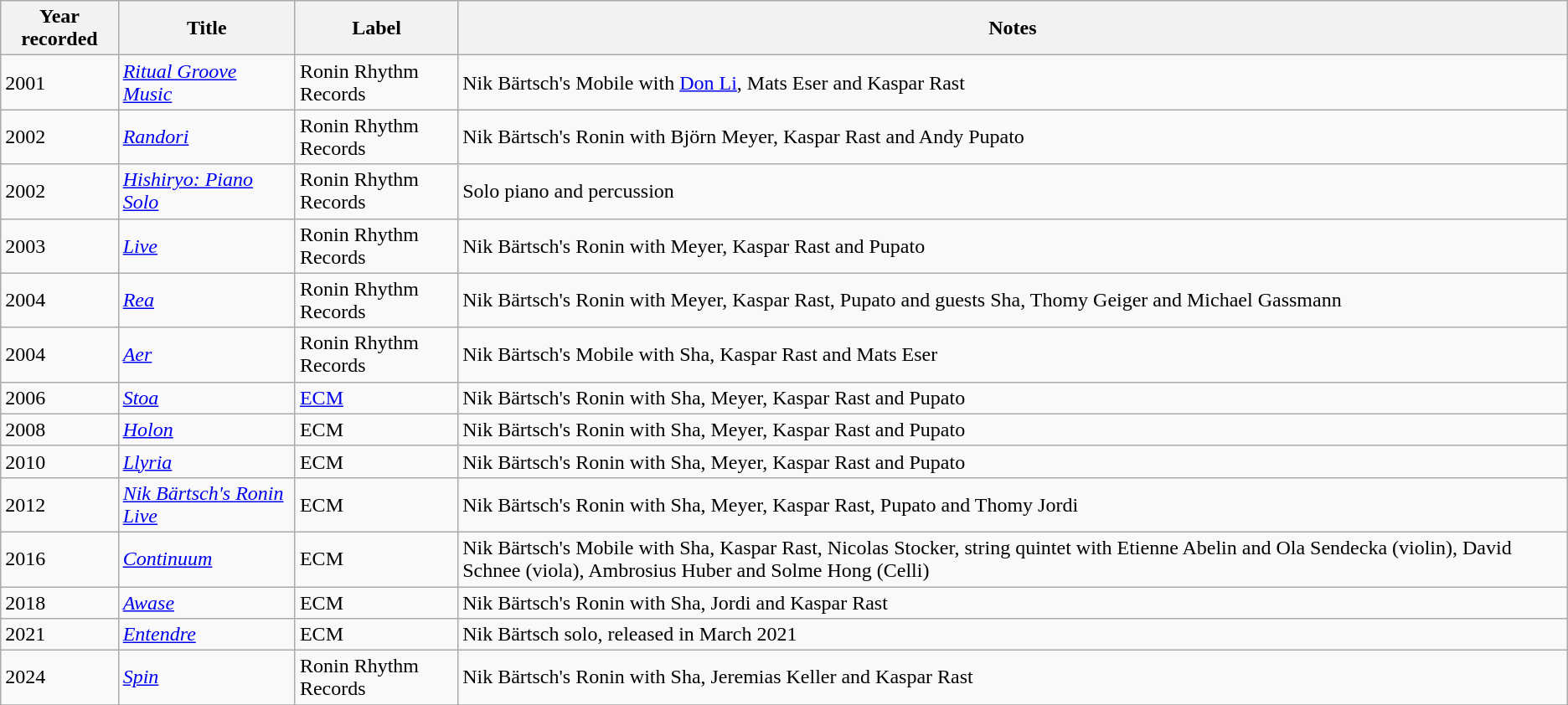<table class="wikitable sortable">
<tr>
<th align="center">Year recorded</th>
<th>Title</th>
<th>Label</th>
<th>Notes</th>
</tr>
<tr>
<td>2001</td>
<td><em><a href='#'>Ritual Groove Music</a></em></td>
<td>Ronin Rhythm Records</td>
<td>Nik Bärtsch's Mobile with <a href='#'>Don Li</a>, Mats Eser and Kaspar Rast</td>
</tr>
<tr>
<td>2002</td>
<td><em><a href='#'>Randori</a></em></td>
<td>Ronin Rhythm Records</td>
<td>Nik Bärtsch's Ronin with Björn Meyer, Kaspar Rast and Andy Pupato</td>
</tr>
<tr>
<td>2002</td>
<td><em><a href='#'>Hishiryo: Piano Solo</a></em></td>
<td>Ronin Rhythm Records</td>
<td>Solo piano and percussion</td>
</tr>
<tr>
<td>2003</td>
<td><em><a href='#'>Live</a></em></td>
<td>Ronin Rhythm Records</td>
<td>Nik Bärtsch's Ronin with Meyer, Kaspar Rast and Pupato</td>
</tr>
<tr>
<td>2004</td>
<td><em><a href='#'>Rea</a></em></td>
<td>Ronin Rhythm Records</td>
<td>Nik Bärtsch's Ronin with Meyer, Kaspar Rast, Pupato and guests Sha, Thomy Geiger and Michael Gassmann</td>
</tr>
<tr>
<td>2004</td>
<td><em><a href='#'>Aer</a></em></td>
<td>Ronin Rhythm Records</td>
<td>Nik Bärtsch's Mobile with Sha, Kaspar Rast and Mats Eser</td>
</tr>
<tr>
<td>2006</td>
<td><em><a href='#'>Stoa</a></em></td>
<td><a href='#'>ECM</a></td>
<td>Nik Bärtsch's Ronin with Sha, Meyer, Kaspar Rast and Pupato</td>
</tr>
<tr>
<td>2008</td>
<td><em><a href='#'>Holon</a></em></td>
<td>ECM</td>
<td>Nik Bärtsch's Ronin with Sha, Meyer, Kaspar Rast and Pupato</td>
</tr>
<tr>
<td>2010</td>
<td><em><a href='#'>Llyria</a></em></td>
<td>ECM</td>
<td>Nik Bärtsch's Ronin with Sha, Meyer, Kaspar Rast and Pupato</td>
</tr>
<tr>
<td>2012</td>
<td><em><a href='#'>Nik Bärtsch's Ronin Live</a></em></td>
<td>ECM</td>
<td>Nik Bärtsch's Ronin with Sha, Meyer, Kaspar Rast, Pupato and Thomy Jordi</td>
</tr>
<tr>
<td>2016</td>
<td><em><a href='#'>Continuum</a></em></td>
<td>ECM</td>
<td>Nik Bärtsch's Mobile with Sha, Kaspar Rast, Nicolas Stocker, string quintet with Etienne Abelin and Ola Sendecka (violin), David Schnee (viola), Ambrosius Huber and Solme Hong (Celli)</td>
</tr>
<tr>
<td>2018</td>
<td><em><a href='#'>Awase</a></em></td>
<td>ECM</td>
<td>Nik Bärtsch's Ronin with Sha, Jordi and Kaspar Rast</td>
</tr>
<tr>
<td>2021</td>
<td><em><a href='#'>Entendre</a></em></td>
<td>ECM</td>
<td>Nik Bärtsch solo, released in March 2021</td>
</tr>
<tr>
<td>2024</td>
<td><em><a href='#'>Spin</a></em></td>
<td>Ronin Rhythm Records</td>
<td>Nik Bärtsch's Ronin with Sha, Jeremias Keller and Kaspar Rast</td>
</tr>
<tr>
</tr>
</table>
